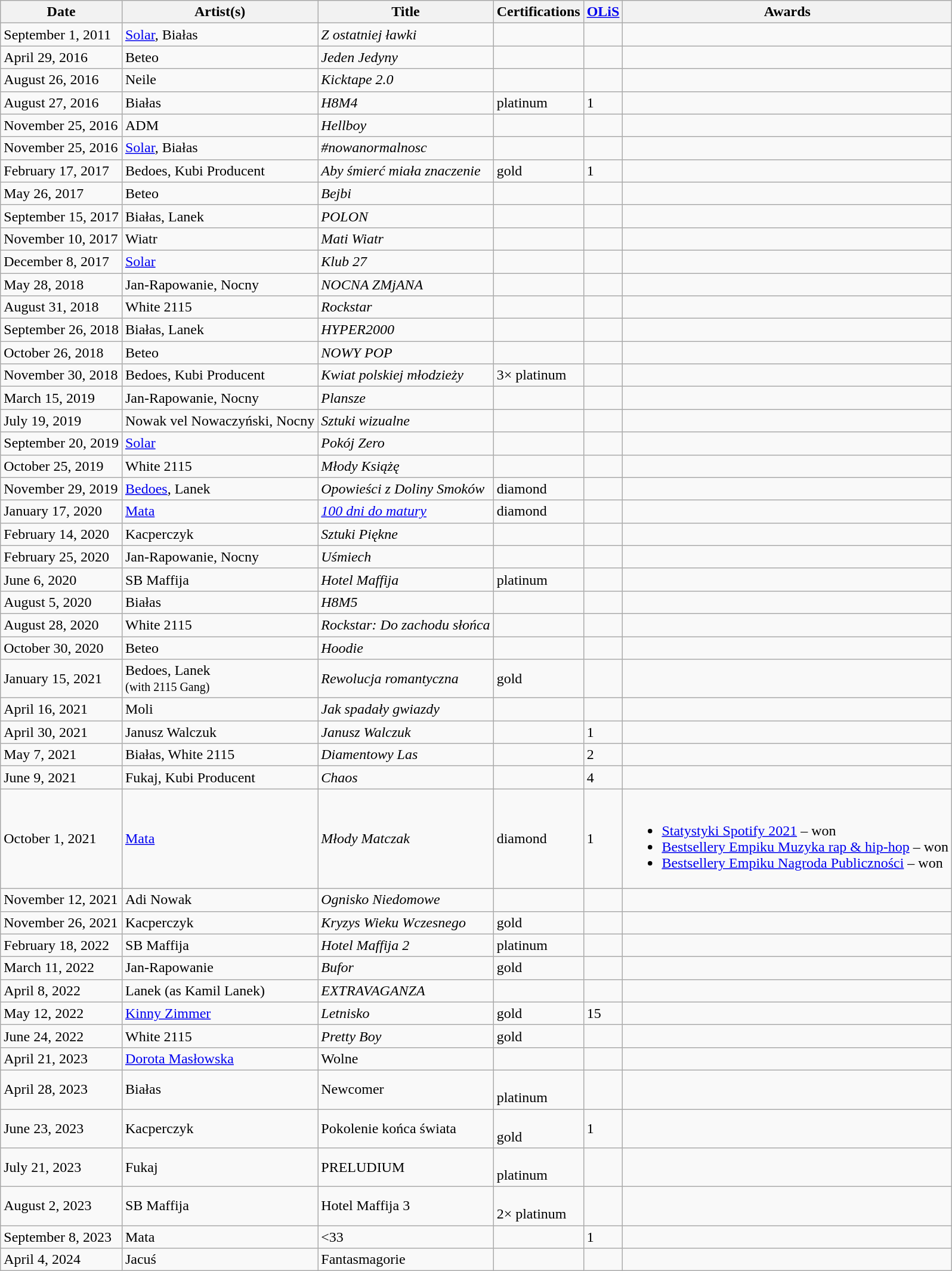<table class="wikitable">
<tr>
<th>Date</th>
<th>Artist(s)</th>
<th>Title</th>
<th>Certifications</th>
<th><a href='#'>OLiS</a></th>
<th>Awards</th>
</tr>
<tr>
<td>September 1, 2011</td>
<td><a href='#'>Solar</a>, Białas</td>
<td><em>Z ostatniej ławki</em></td>
<td></td>
<td></td>
<td></td>
</tr>
<tr>
<td>April 29, 2016</td>
<td>Beteo</td>
<td><em>Jeden Jedyny</em></td>
<td></td>
<td></td>
<td></td>
</tr>
<tr>
<td>August 26, 2016</td>
<td>Neile</td>
<td><em>Kicktape 2.0</em></td>
<td></td>
<td></td>
<td></td>
</tr>
<tr>
<td>August 27, 2016</td>
<td>Białas</td>
<td><em>H8M4</em></td>
<td>platinum</td>
<td>1</td>
<td></td>
</tr>
<tr>
<td>November 25, 2016</td>
<td>ADM</td>
<td><em>Hellboy</em></td>
<td></td>
<td></td>
<td></td>
</tr>
<tr>
<td>November 25, 2016</td>
<td><a href='#'>Solar</a>, Białas</td>
<td><em>#nowanormalnosc</em></td>
<td></td>
<td></td>
<td></td>
</tr>
<tr>
<td>February 17, 2017</td>
<td>Bedoes, Kubi Producent</td>
<td><em>Aby śmierć miała znaczenie</em></td>
<td>gold</td>
<td>1</td>
</tr>
<tr>
<td>May 26, 2017</td>
<td>Beteo</td>
<td><em>Bejbi</em></td>
<td></td>
<td></td>
<td></td>
</tr>
<tr>
<td>September 15, 2017</td>
<td>Białas, Lanek</td>
<td><em>POLON</em></td>
<td></td>
<td></td>
<td></td>
</tr>
<tr>
<td>November 10, 2017</td>
<td>Wiatr</td>
<td><em>Mati Wiatr</em></td>
<td></td>
<td></td>
<td></td>
</tr>
<tr>
<td>December 8, 2017</td>
<td><a href='#'>Solar</a></td>
<td><em>Klub 27</em></td>
<td></td>
<td></td>
<td></td>
</tr>
<tr>
<td>May 28, 2018</td>
<td>Jan-Rapowanie, Nocny</td>
<td><em>NOCNA ZMjANA</em></td>
<td></td>
<td></td>
<td></td>
</tr>
<tr>
<td>August 31, 2018</td>
<td>White 2115</td>
<td><em>Rockstar</em></td>
<td></td>
<td></td>
<td></td>
</tr>
<tr>
<td>September 26, 2018</td>
<td>Białas, Lanek</td>
<td><em>HYPER2000</em></td>
<td></td>
<td></td>
<td></td>
</tr>
<tr>
<td>October 26, 2018</td>
<td>Beteo</td>
<td><em>NOWY POP</em></td>
<td></td>
<td></td>
<td></td>
</tr>
<tr>
<td>November 30, 2018</td>
<td>Bedoes, Kubi Producent</td>
<td><em>Kwiat polskiej młodzieży</em></td>
<td>3× platinum</td>
<td></td>
<td></td>
</tr>
<tr>
<td>March 15, 2019</td>
<td>Jan-Rapowanie, Nocny</td>
<td><em>Plansze</em></td>
<td></td>
<td></td>
<td></td>
</tr>
<tr>
<td>July 19, 2019</td>
<td>Nowak vel Nowaczyński, Nocny</td>
<td><em>Sztuki wizualne</em></td>
<td></td>
<td></td>
<td></td>
</tr>
<tr>
<td>September 20, 2019</td>
<td><a href='#'>Solar</a></td>
<td><em>Pokój Zero</em></td>
<td></td>
<td></td>
<td></td>
</tr>
<tr>
<td>October 25, 2019</td>
<td>White 2115</td>
<td><em>Młody Książę</em></td>
<td></td>
<td></td>
<td></td>
</tr>
<tr>
<td>November 29, 2019</td>
<td><a href='#'>Bedoes</a>, Lanek</td>
<td><em>Opowieści z Doliny Smoków</em></td>
<td>diamond</td>
<td></td>
<td></td>
</tr>
<tr>
<td>January 17, 2020</td>
<td><a href='#'>Mata</a></td>
<td><em><a href='#'>100 dni do matury</a></em></td>
<td>diamond</td>
<td></td>
<td></td>
</tr>
<tr>
<td>February 14, 2020</td>
<td>Kacperczyk</td>
<td><em>Sztuki Piękne</em></td>
<td></td>
<td></td>
<td></td>
</tr>
<tr>
<td>February 25, 2020</td>
<td>Jan-Rapowanie, Nocny</td>
<td><em>Uśmiech</em></td>
<td></td>
<td></td>
<td></td>
</tr>
<tr>
<td>June 6, 2020</td>
<td>SB Maffija</td>
<td><em>Hotel Maffija</em></td>
<td>platinum</td>
<td></td>
<td></td>
</tr>
<tr>
<td>August 5, 2020</td>
<td>Białas</td>
<td><em>H8M5</em></td>
<td></td>
<td></td>
<td></td>
</tr>
<tr>
<td>August 28, 2020</td>
<td>White 2115</td>
<td><em>Rockstar: Do zachodu słońca</em></td>
<td></td>
<td></td>
<td></td>
</tr>
<tr>
<td>October 30, 2020</td>
<td>Beteo</td>
<td><em>Hoodie</em></td>
<td></td>
<td></td>
<td></td>
</tr>
<tr>
<td>January 15, 2021</td>
<td>Bedoes, Lanek<br><small>(with 2115 Gang)</small></td>
<td><em>Rewolucja romantyczna</em></td>
<td>gold</td>
<td></td>
</tr>
<tr>
<td>April 16, 2021</td>
<td>Moli</td>
<td><em>Jak spadały gwiazdy</em></td>
<td></td>
<td></td>
<td></td>
</tr>
<tr>
<td>April 30, 2021</td>
<td>Janusz Walczuk</td>
<td><em>Janusz Walczuk</em></td>
<td></td>
<td>1</td>
<td></td>
</tr>
<tr>
<td>May 7, 2021</td>
<td>Białas, White 2115</td>
<td><em>Diamentowy Las</em></td>
<td></td>
<td>2</td>
<td></td>
</tr>
<tr>
<td>June 9, 2021</td>
<td>Fukaj, Kubi Producent</td>
<td><em>Chaos</em></td>
<td></td>
<td>4</td>
<td></td>
</tr>
<tr>
<td>October 1, 2021</td>
<td><a href='#'>Mata</a></td>
<td><em>Młody Matczak</em></td>
<td>diamond</td>
<td>1</td>
<td><br><ul><li><a href='#'>Statystyki Spotify 2021</a> – won</li><li><a href='#'>Bestsellery Empiku Muzyka rap & hip-hop</a> – won</li><li><a href='#'>Bestsellery Empiku Nagroda Publiczności</a> – won</li></ul></td>
</tr>
<tr>
<td>November 12, 2021</td>
<td>Adi Nowak</td>
<td><em>Ognisko Niedomowe</em></td>
<td></td>
<td></td>
<td></td>
</tr>
<tr>
<td>November 26, 2021</td>
<td>Kacperczyk</td>
<td><em>Kryzys Wieku Wczesnego</em></td>
<td>gold</td>
<td></td>
<td></td>
</tr>
<tr>
<td>February 18, 2022</td>
<td>SB Maffija</td>
<td><em>Hotel Maffija 2</em></td>
<td>platinum</td>
<td></td>
<td></td>
</tr>
<tr>
<td>March 11, 2022</td>
<td>Jan-Rapowanie</td>
<td><em>Bufor</em></td>
<td>gold</td>
<td></td>
<td></td>
</tr>
<tr>
<td>April 8, 2022</td>
<td>Lanek (as Kamil Lanek)</td>
<td><em>EXTRAVAGANZA</em></td>
<td></td>
<td></td>
<td></td>
</tr>
<tr>
<td>May 12, 2022</td>
<td><a href='#'>Kinny Zimmer</a></td>
<td><em>Letnisko</em></td>
<td>gold</td>
<td>15</td>
<td></td>
</tr>
<tr>
<td>June 24, 2022</td>
<td>White 2115</td>
<td><em>Pretty Boy</em></td>
<td>gold</td>
<td></td>
</tr>
<tr>
<td>April 21, 2023</td>
<td><a href='#'>Dorota Masłowska</a></td>
<td>Wolne</td>
<td></td>
<td></td>
<td></td>
</tr>
<tr>
<td>April 28, 2023</td>
<td>Białas</td>
<td>Newcomer</td>
<td><br>platinum</td>
<td></td>
<td></td>
</tr>
<tr>
<td>June 23, 2023</td>
<td>Kacperczyk</td>
<td>Pokolenie końca świata</td>
<td><br>gold</td>
<td>1</td>
<td></td>
</tr>
<tr>
<td>July 21, 2023</td>
<td>Fukaj</td>
<td>PRELUDIUM</td>
<td><br>platinum</td>
<td></td>
<td></td>
</tr>
<tr>
<td>August 2, 2023</td>
<td>SB Maffija</td>
<td>Hotel Maffija 3</td>
<td><br>2× platinum</td>
<td></td>
<td></td>
</tr>
<tr>
<td>September 8, 2023</td>
<td>Mata</td>
<td><33</td>
<td></td>
<td>1</td>
<td></td>
</tr>
<tr>
<td>April 4, 2024</td>
<td>Jacuś</td>
<td>Fantasmagorie</td>
<td></td>
<td></td>
<td></td>
</tr>
</table>
